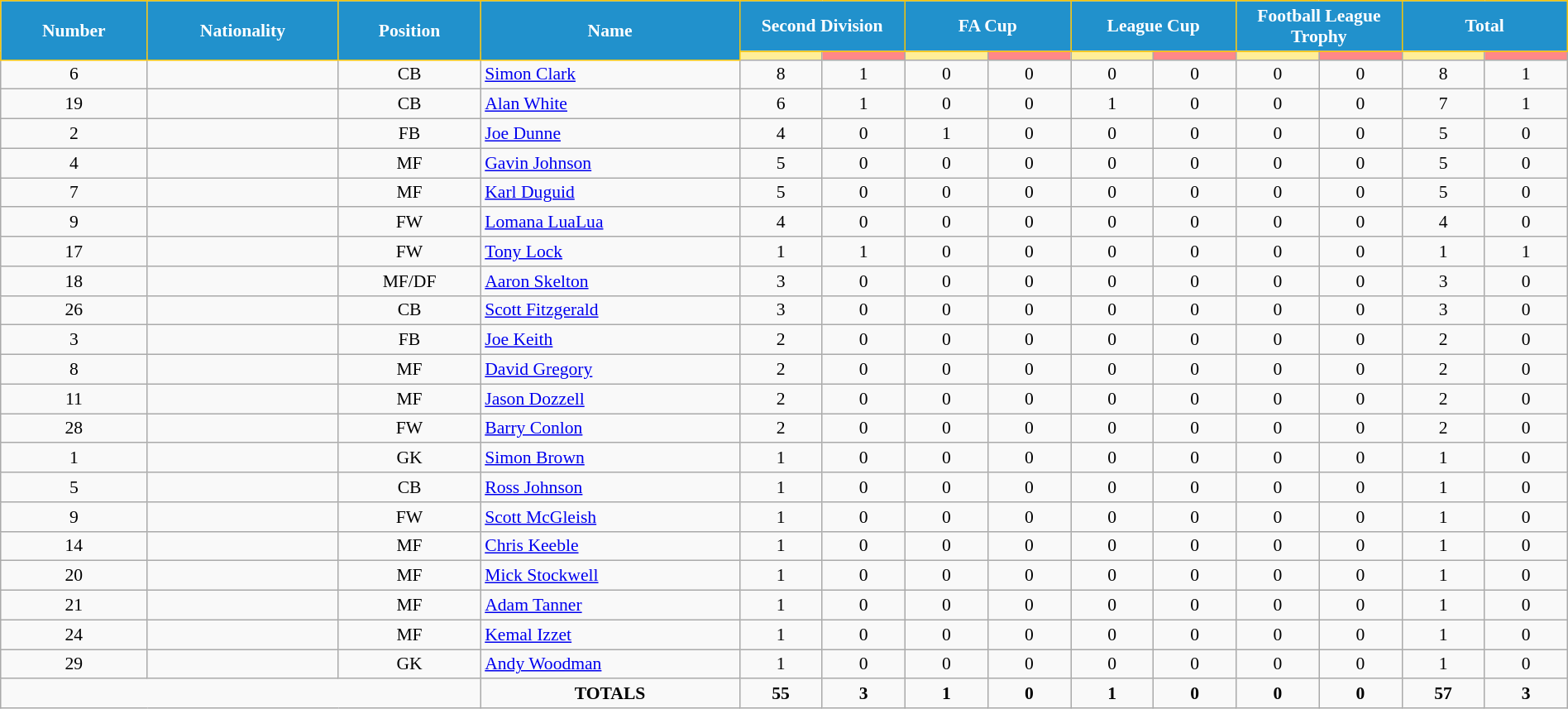<table class="wikitable" style="text-align:center; font-size:90%; width:100%;">
<tr>
<th rowspan="2" style="background:#2191CC; color:white; border:1px solid #F7C408; text-align:center;">Number</th>
<th rowspan="2" style="background:#2191CC; color:white; border:1px solid #F7C408; text-align:center;">Nationality</th>
<th rowspan="2" style="background:#2191CC; color:white; border:1px solid #F7C408; text-align:center;">Position</th>
<th rowspan="2" style="background:#2191CC; color:white; border:1px solid #F7C408; text-align:center;">Name</th>
<th colspan="2" style="background:#2191CC; color:white; border:1px solid #F7C408; text-align:center;">Second Division</th>
<th colspan="2" style="background:#2191CC; color:white; border:1px solid #F7C408; text-align:center;">FA Cup</th>
<th colspan="2" style="background:#2191CC; color:white; border:1px solid #F7C408; text-align:center;">League Cup</th>
<th colspan="2" style="background:#2191CC; color:white; border:1px solid #F7C408; text-align:center;">Football League Trophy</th>
<th colspan="2" style="background:#2191CC; color:white; border:1px solid #F7C408; text-align:center;">Total</th>
</tr>
<tr>
<th width=60 style="background: #FFEE99"></th>
<th width=60 style="background: #FF8888"></th>
<th width=60 style="background: #FFEE99"></th>
<th width=60 style="background: #FF8888"></th>
<th width=60 style="background: #FFEE99"></th>
<th width=60 style="background: #FF8888"></th>
<th width=60 style="background: #FFEE99"></th>
<th width=60 style="background: #FF8888"></th>
<th width=60 style="background: #FFEE99"></th>
<th width=60 style="background: #FF8888"></th>
</tr>
<tr>
<td>6</td>
<td></td>
<td>CB</td>
<td align="left"><a href='#'>Simon Clark</a></td>
<td>8</td>
<td>1</td>
<td>0</td>
<td>0</td>
<td>0</td>
<td>0</td>
<td>0</td>
<td>0</td>
<td>8</td>
<td>1</td>
</tr>
<tr>
<td>19</td>
<td></td>
<td>CB</td>
<td align="left"><a href='#'>Alan White</a></td>
<td>6</td>
<td>1</td>
<td>0</td>
<td>0</td>
<td>1</td>
<td>0</td>
<td>0</td>
<td>0</td>
<td>7</td>
<td>1</td>
</tr>
<tr>
<td>2</td>
<td></td>
<td>FB</td>
<td align="left"><a href='#'>Joe Dunne</a></td>
<td>4</td>
<td>0</td>
<td>1</td>
<td>0</td>
<td>0</td>
<td>0</td>
<td>0</td>
<td>0</td>
<td>5</td>
<td>0</td>
</tr>
<tr>
<td>4</td>
<td></td>
<td>MF</td>
<td align="left"><a href='#'>Gavin Johnson</a></td>
<td>5</td>
<td>0</td>
<td>0</td>
<td>0</td>
<td>0</td>
<td>0</td>
<td>0</td>
<td>0</td>
<td>5</td>
<td>0</td>
</tr>
<tr>
<td>7</td>
<td></td>
<td>MF</td>
<td align="left"><a href='#'>Karl Duguid</a></td>
<td>5</td>
<td>0</td>
<td>0</td>
<td>0</td>
<td>0</td>
<td>0</td>
<td>0</td>
<td>0</td>
<td>5</td>
<td>0</td>
</tr>
<tr>
<td>9</td>
<td></td>
<td>FW</td>
<td align="left"><a href='#'>Lomana LuaLua</a></td>
<td>4</td>
<td>0</td>
<td>0</td>
<td>0</td>
<td>0</td>
<td>0</td>
<td>0</td>
<td>0</td>
<td>4</td>
<td>0</td>
</tr>
<tr>
<td>17</td>
<td></td>
<td>FW</td>
<td align="left"><a href='#'>Tony Lock</a></td>
<td>1</td>
<td>1</td>
<td>0</td>
<td>0</td>
<td>0</td>
<td>0</td>
<td>0</td>
<td>0</td>
<td>1</td>
<td>1</td>
</tr>
<tr>
<td>18</td>
<td></td>
<td>MF/DF</td>
<td align="left"><a href='#'>Aaron Skelton</a></td>
<td>3</td>
<td>0</td>
<td>0</td>
<td>0</td>
<td>0</td>
<td>0</td>
<td>0</td>
<td>0</td>
<td>3</td>
<td>0</td>
</tr>
<tr>
<td>26</td>
<td></td>
<td>CB</td>
<td align="left"><a href='#'>Scott Fitzgerald</a></td>
<td>3</td>
<td>0</td>
<td>0</td>
<td>0</td>
<td>0</td>
<td>0</td>
<td>0</td>
<td>0</td>
<td>3</td>
<td>0</td>
</tr>
<tr>
<td>3</td>
<td></td>
<td>FB</td>
<td align="left"><a href='#'>Joe Keith</a></td>
<td>2</td>
<td>0</td>
<td>0</td>
<td>0</td>
<td>0</td>
<td>0</td>
<td>0</td>
<td>0</td>
<td>2</td>
<td>0</td>
</tr>
<tr>
<td>8</td>
<td></td>
<td>MF</td>
<td align="left"><a href='#'>David Gregory</a></td>
<td>2</td>
<td>0</td>
<td>0</td>
<td>0</td>
<td>0</td>
<td>0</td>
<td>0</td>
<td>0</td>
<td>2</td>
<td>0</td>
</tr>
<tr>
<td>11</td>
<td></td>
<td>MF</td>
<td align="left"><a href='#'>Jason Dozzell</a></td>
<td>2</td>
<td>0</td>
<td>0</td>
<td>0</td>
<td>0</td>
<td>0</td>
<td>0</td>
<td>0</td>
<td>2</td>
<td>0</td>
</tr>
<tr>
<td>28</td>
<td></td>
<td>FW</td>
<td align="left"><a href='#'>Barry Conlon</a></td>
<td>2</td>
<td>0</td>
<td>0</td>
<td>0</td>
<td>0</td>
<td>0</td>
<td>0</td>
<td>0</td>
<td>2</td>
<td>0</td>
</tr>
<tr>
<td>1</td>
<td></td>
<td>GK</td>
<td align="left"><a href='#'>Simon Brown</a></td>
<td>1</td>
<td>0</td>
<td>0</td>
<td>0</td>
<td>0</td>
<td>0</td>
<td>0</td>
<td>0</td>
<td>1</td>
<td>0</td>
</tr>
<tr>
<td>5</td>
<td></td>
<td>CB</td>
<td align="left"><a href='#'>Ross Johnson</a></td>
<td>1</td>
<td>0</td>
<td>0</td>
<td>0</td>
<td>0</td>
<td>0</td>
<td>0</td>
<td>0</td>
<td>1</td>
<td>0</td>
</tr>
<tr>
<td>9</td>
<td></td>
<td>FW</td>
<td align="left"><a href='#'>Scott McGleish</a></td>
<td>1</td>
<td>0</td>
<td>0</td>
<td>0</td>
<td>0</td>
<td>0</td>
<td>0</td>
<td>0</td>
<td>1</td>
<td>0</td>
</tr>
<tr>
<td>14</td>
<td></td>
<td>MF</td>
<td align="left"><a href='#'>Chris Keeble</a></td>
<td>1</td>
<td>0</td>
<td>0</td>
<td>0</td>
<td>0</td>
<td>0</td>
<td>0</td>
<td>0</td>
<td>1</td>
<td>0</td>
</tr>
<tr>
<td>20</td>
<td></td>
<td>MF</td>
<td align="left"><a href='#'>Mick Stockwell</a></td>
<td>1</td>
<td>0</td>
<td>0</td>
<td>0</td>
<td>0</td>
<td>0</td>
<td>0</td>
<td>0</td>
<td>1</td>
<td>0</td>
</tr>
<tr>
<td>21</td>
<td></td>
<td>MF</td>
<td align="left"><a href='#'>Adam Tanner</a></td>
<td>1</td>
<td>0</td>
<td>0</td>
<td>0</td>
<td>0</td>
<td>0</td>
<td>0</td>
<td>0</td>
<td>1</td>
<td>0</td>
</tr>
<tr>
<td>24</td>
<td></td>
<td>MF</td>
<td align="left"><a href='#'>Kemal Izzet</a></td>
<td>1</td>
<td>0</td>
<td>0</td>
<td>0</td>
<td>0</td>
<td>0</td>
<td>0</td>
<td>0</td>
<td>1</td>
<td>0</td>
</tr>
<tr>
<td>29</td>
<td></td>
<td>GK</td>
<td align="left"><a href='#'>Andy Woodman</a></td>
<td>1</td>
<td>0</td>
<td>0</td>
<td>0</td>
<td>0</td>
<td>0</td>
<td>0</td>
<td>0</td>
<td>1</td>
<td>0</td>
</tr>
<tr>
<td colspan="3"></td>
<td><strong>TOTALS</strong></td>
<td><strong>55</strong></td>
<td><strong>3</strong></td>
<td><strong>1</strong></td>
<td><strong>0</strong></td>
<td><strong>1</strong></td>
<td><strong>0</strong></td>
<td><strong>0</strong></td>
<td><strong>0</strong></td>
<td><strong>57</strong></td>
<td><strong>3</strong></td>
</tr>
</table>
